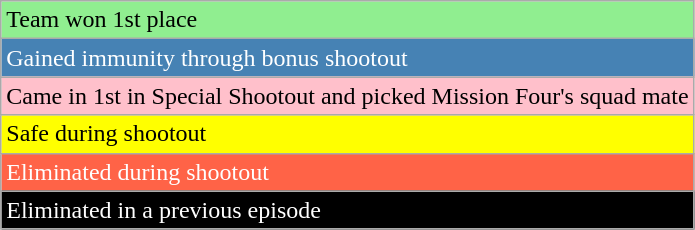<table class="wikitable">
<tr>
<td style="background: lightgreen; color: black">Team won 1st place</td>
</tr>
<tr>
<td style="background: steelblue; color: white">Gained immunity through bonus shootout</td>
</tr>
<tr>
<td style="background: Pink; color: Black">Came in 1st in Special Shootout and picked Mission Four's squad mate</td>
</tr>
<tr>
<td style="background: Yellow; color: Black">Safe during shootout</td>
</tr>
<tr>
<td style="background: tomato; color: white">Eliminated during shootout</td>
</tr>
<tr>
<td style="background: Black; color: white">Eliminated in a previous episode</td>
</tr>
</table>
